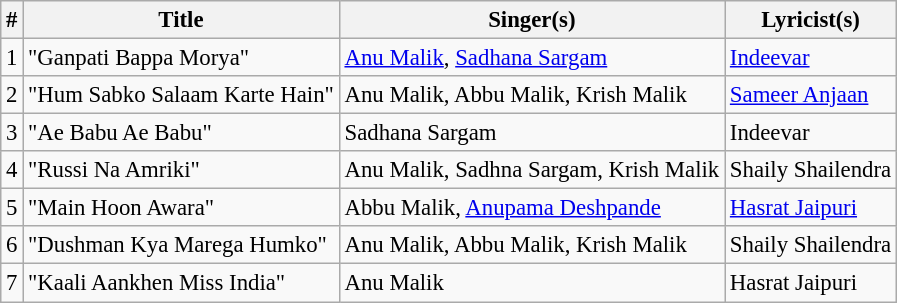<table class="wikitable" style="font-size:95%;">
<tr>
<th>#</th>
<th>Title</th>
<th>Singer(s)</th>
<th>Lyricist(s)</th>
</tr>
<tr>
<td>1</td>
<td>"Ganpati Bappa Morya"</td>
<td><a href='#'>Anu Malik</a>, <a href='#'>Sadhana Sargam</a></td>
<td><a href='#'>Indeevar</a></td>
</tr>
<tr>
<td>2</td>
<td>"Hum Sabko Salaam Karte Hain"</td>
<td>Anu Malik, Abbu Malik, Krish Malik</td>
<td><a href='#'>Sameer Anjaan</a></td>
</tr>
<tr>
<td>3</td>
<td>"Ae Babu Ae Babu"</td>
<td>Sadhana Sargam</td>
<td>Indeevar</td>
</tr>
<tr>
<td>4</td>
<td>"Russi Na Amriki"</td>
<td>Anu Malik, Sadhna Sargam, Krish Malik</td>
<td>Shaily Shailendra</td>
</tr>
<tr>
<td>5</td>
<td>"Main Hoon Awara"</td>
<td>Abbu Malik, <a href='#'>Anupama Deshpande</a></td>
<td><a href='#'>Hasrat Jaipuri</a></td>
</tr>
<tr>
<td>6</td>
<td>"Dushman Kya Marega Humko"</td>
<td>Anu Malik, Abbu Malik, Krish Malik</td>
<td>Shaily Shailendra</td>
</tr>
<tr>
<td>7</td>
<td>"Kaali Aankhen Miss India"</td>
<td>Anu Malik</td>
<td>Hasrat Jaipuri</td>
</tr>
</table>
